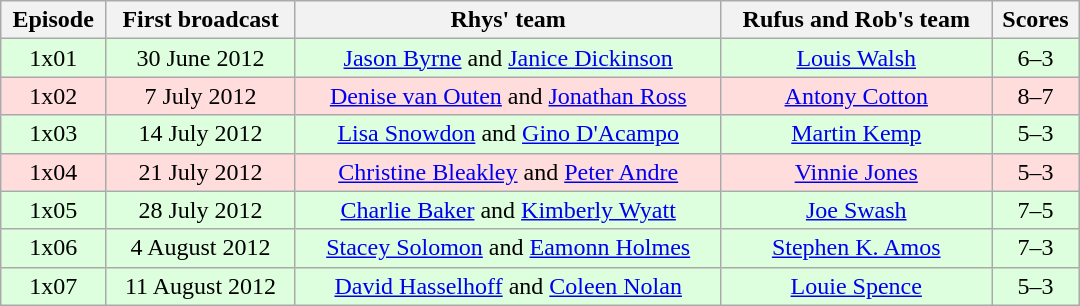<table class="wikitable" style="width:720px; text-align:center;">
<tr>
<th>Episode</th>
<th>First broadcast</th>
<th>Rhys' team</th>
<th>Rufus and Rob's team</th>
<th>Scores</th>
</tr>
<tr bgcolor="ddffdd">
<td>1x01</td>
<td>30 June 2012</td>
<td><a href='#'>Jason Byrne</a> and <a href='#'>Janice Dickinson</a></td>
<td><a href='#'>Louis Walsh</a></td>
<td>6–3</td>
</tr>
<tr bgcolor="ffdddd">
<td>1x02</td>
<td>7 July 2012</td>
<td><a href='#'>Denise van Outen</a> and <a href='#'>Jonathan Ross</a></td>
<td><a href='#'>Antony Cotton</a></td>
<td>8–7</td>
</tr>
<tr bgcolor="ddffdd">
<td>1x03</td>
<td>14 July 2012</td>
<td><a href='#'>Lisa Snowdon</a> and <a href='#'>Gino D'Acampo</a></td>
<td><a href='#'>Martin Kemp</a></td>
<td>5–3</td>
</tr>
<tr bgcolor="ffdddd">
<td>1x04</td>
<td>21 July 2012</td>
<td><a href='#'>Christine Bleakley</a> and <a href='#'>Peter Andre</a></td>
<td><a href='#'>Vinnie Jones</a></td>
<td>5–3</td>
</tr>
<tr bgcolor="ddffdd">
<td>1x05</td>
<td>28 July 2012</td>
<td><a href='#'>Charlie Baker</a> and <a href='#'>Kimberly Wyatt</a></td>
<td><a href='#'>Joe Swash</a></td>
<td>7–5</td>
</tr>
<tr bgcolor="ddffdd">
<td>1x06</td>
<td>4 August 2012</td>
<td><a href='#'>Stacey Solomon</a> and <a href='#'>Eamonn Holmes</a></td>
<td><a href='#'>Stephen K. Amos</a></td>
<td>7–3</td>
</tr>
<tr bgcolor="ddffdd">
<td>1x07</td>
<td>11 August 2012</td>
<td><a href='#'>David Hasselhoff</a> and <a href='#'>Coleen Nolan</a></td>
<td><a href='#'>Louie Spence</a></td>
<td>5–3</td>
</tr>
</table>
